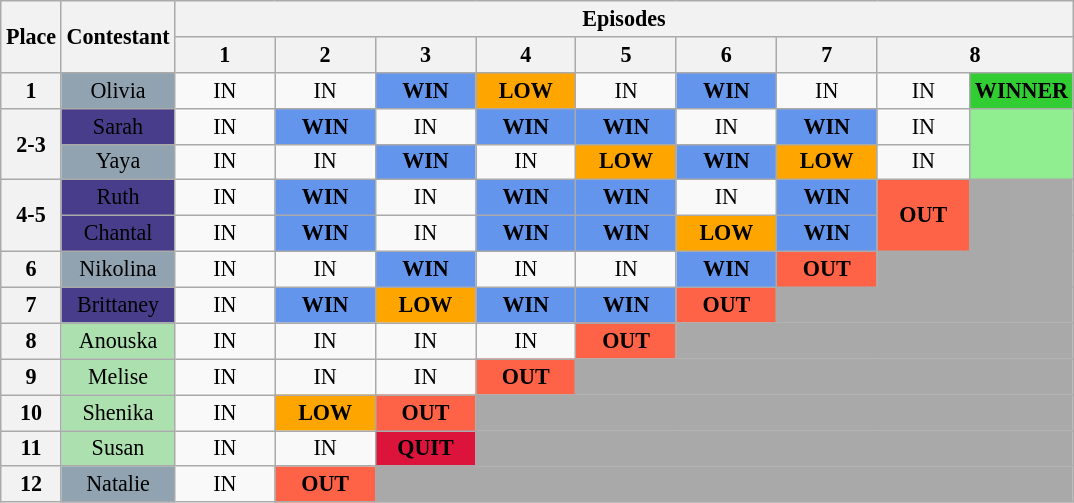<table class="wikitable" style="text-align:center; font-size:92%">
<tr>
<th rowspan=2>Place</th>
<th rowspan=2>Contestant</th>
<th colspan=9>Episodes</th>
</tr>
<tr>
<th style="width:60px;">1</th>
<th style="width:60px;">2</th>
<th style="width:60px;">3</th>
<th style="width:60px;">4</th>
<th style="width:60px;">5</th>
<th style="width:60px;">6</th>
<th style="width:60px;">7</th>
<th colspan="2">8</th>
</tr>
<tr>
<th>1</th>
<td style="background:#91A3B0;"><span>Olivia</span></td>
<td>IN</td>
<td>IN</td>
<td style="background:cornflowerblue;"><strong>WIN</strong></td>
<td style="background:orange;"><strong>LOW</strong></td>
<td>IN</td>
<td style="background:cornflowerblue;"><strong>WIN</strong></td>
<td>IN</td>
<td width="55">IN</td>
<td style="background:limegreen;"><strong>WINNER</strong></td>
</tr>
<tr>
<th rowspan=2>2-3</th>
<td style="background:#483d8b;"><span>Sarah</span></td>
<td>IN</td>
<td style="background:cornflowerblue;"><strong>WIN</strong></td>
<td>IN</td>
<td style="background:cornflowerblue;"><strong>WIN</strong></td>
<td style="background:cornflowerblue;"><strong>WIN</strong></td>
<td>IN</td>
<td style="background:cornflowerblue;"><strong>WIN</strong></td>
<td>IN</td>
<td rowspan="2" style="background:lightgreen;"></td>
</tr>
<tr>
<td style="background:#91A3B0;"><span>Yaya</span></td>
<td>IN</td>
<td>IN</td>
<td style="background:cornflowerblue;"><strong>WIN</strong></td>
<td>IN</td>
<td style="background:orange;"><strong>LOW</strong></td>
<td style="background:cornflowerblue;"><strong>WIN</strong></td>
<td style="background:orange;"><strong>LOW</strong></td>
<td>IN</td>
</tr>
<tr>
<th rowspan=2>4-5</th>
<td style="background:#483d8b;"><span>Ruth</span></td>
<td>IN</td>
<td style="background:cornflowerblue;"><strong>WIN</strong></td>
<td>IN</td>
<td style="background:cornflowerblue;"><strong>WIN</strong></td>
<td style="background:cornflowerblue;"><strong>WIN</strong></td>
<td>IN</td>
<td style="background:cornflowerblue;"><strong>WIN</strong></td>
<td rowspan="2" style="background:tomato;"><strong>OUT</strong></td>
<td colspan="15" style="background:darkgrey;"></td>
</tr>
<tr>
<td style="background:#483d8b;"><span>Chantal</span></td>
<td>IN</td>
<td style="background:cornflowerblue;"><strong>WIN</strong></td>
<td>IN</td>
<td style="background:cornflowerblue;"><strong>WIN</strong></td>
<td style="background:cornflowerblue;"><strong>WIN</strong></td>
<td style="background:orange;"><strong>LOW</strong></td>
<td style="background:cornflowerblue;"><strong>WIN</strong></td>
<td colspan="15" style="background:darkgrey;"></td>
</tr>
<tr>
<th>6</th>
<td style="background:#91A3B0;"><span>Nikolina</span></td>
<td>IN</td>
<td>IN</td>
<td style="background:cornflowerblue;"><strong>WIN</strong></td>
<td>IN</td>
<td>IN</td>
<td style="background:cornflowerblue;"><strong>WIN</strong></td>
<td style="background:tomato;"><strong>OUT</strong></td>
<td colspan="15" style="background:darkgrey;"></td>
</tr>
<tr>
<th>7</th>
<td style="background:#483d8b;"><span>Brittaney</span></td>
<td>IN</td>
<td style="background:cornflowerblue;"><strong>WIN</strong></td>
<td style="background:orange;"><strong>LOW</strong></td>
<td style="background:cornflowerblue;"><strong>WIN</strong></td>
<td style="background:cornflowerblue;"><strong>WIN</strong></td>
<td style="background:tomato;"><strong>OUT</strong></td>
<td colspan="15" style="background:darkgrey;"></td>
</tr>
<tr>
<th>8</th>
<td style="background:#ACE1AF;">Anouska</td>
<td>IN</td>
<td>IN</td>
<td>IN</td>
<td>IN</td>
<td style="background:tomato;"><strong>OUT</strong></td>
<td colspan="15" style="background:darkgrey;"></td>
</tr>
<tr>
<th>9</th>
<td style="background:#ACE1AF;">Melise</td>
<td>IN</td>
<td>IN</td>
<td>IN</td>
<td style="background:tomato;"><strong>OUT</strong></td>
<td colspan="15" style="background:darkgrey;"></td>
</tr>
<tr>
<th>10</th>
<td style="background:#ACE1AF;">Shenika</td>
<td>IN</td>
<td style="background:orange;"><strong>LOW</strong></td>
<td style="background:tomato;"><strong>OUT</strong></td>
<td colspan="15" style="background:darkgrey;"></td>
</tr>
<tr>
<th>11</th>
<td style="background:#ACE1AF;">Susan</td>
<td>IN</td>
<td>IN</td>
<td style="background:crimson;"><span><strong>QUIT</strong></span></td>
<td colspan="40" style="background:darkgrey;"></td>
</tr>
<tr>
<th>12</th>
<td style="background:#91A3B0;"><span>Natalie</span></td>
<td>IN</td>
<td style="background:tomato;"><strong>OUT</strong></td>
<td style="background:darkgrey;" colspan="16"></td>
</tr>
</table>
